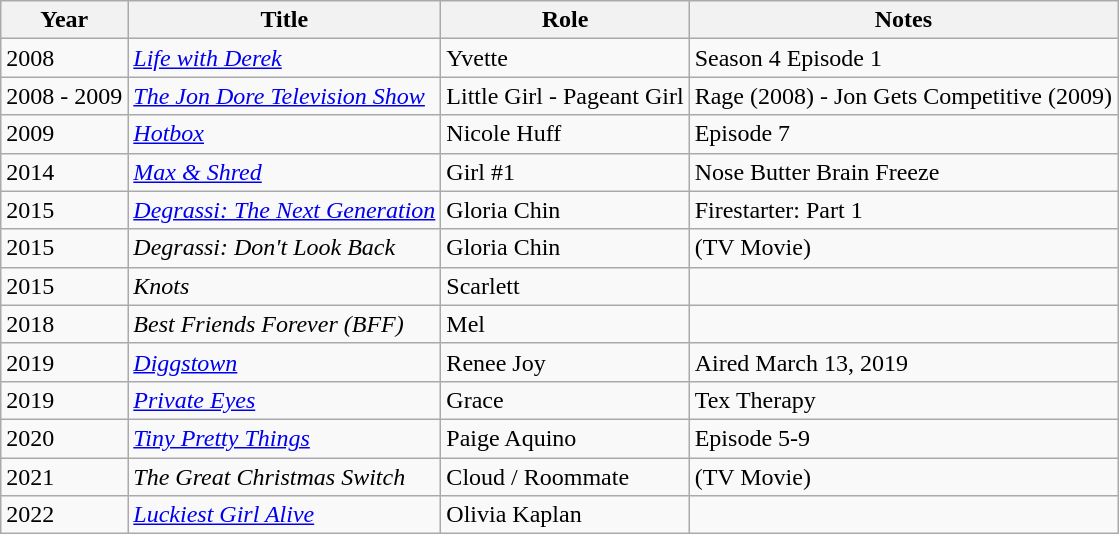<table class="wikitable sortable">
<tr>
<th><strong>Year</strong></th>
<th><strong>Title</strong></th>
<th><strong>Role</strong></th>
<th class="unsortable"><strong>Notes</strong></th>
</tr>
<tr>
<td>2008</td>
<td><em><a href='#'>Life with Derek</a></em></td>
<td>Yvette</td>
<td>Season 4 Episode 1</td>
</tr>
<tr>
<td>2008 - 2009</td>
<td><em><a href='#'>The Jon Dore Television Show</a></em></td>
<td>Little Girl - Pageant Girl</td>
<td>Rage (2008) - Jon Gets Competitive (2009)</td>
</tr>
<tr>
<td>2009</td>
<td><em><a href='#'>Hotbox</a></em></td>
<td>Nicole Huff</td>
<td>Episode 7</td>
</tr>
<tr>
<td>2014</td>
<td><em><a href='#'>Max & Shred</a></em></td>
<td>Girl #1</td>
<td>Nose Butter Brain Freeze</td>
</tr>
<tr>
<td>2015</td>
<td><em><a href='#'>Degrassi: The Next Generation</a></em></td>
<td>Gloria Chin</td>
<td>Firestarter: Part 1</td>
</tr>
<tr>
<td>2015</td>
<td><em>Degrassi: Don't Look Back</em></td>
<td>Gloria Chin</td>
<td>(TV Movie)</td>
</tr>
<tr>
<td>2015</td>
<td><em>Knots</em></td>
<td>Scarlett</td>
<td></td>
</tr>
<tr>
<td>2018</td>
<td><em>Best Friends Forever (BFF)</em></td>
<td>Mel</td>
<td></td>
</tr>
<tr>
<td>2019</td>
<td><em><a href='#'>Diggstown</a></em></td>
<td>Renee Joy</td>
<td>Aired  March 13, 2019 </td>
</tr>
<tr>
<td>2019</td>
<td><em><a href='#'>Private Eyes</a></em></td>
<td>Grace</td>
<td>Tex Therapy</td>
</tr>
<tr>
<td>2020</td>
<td><em><a href='#'>Tiny Pretty Things</a></em></td>
<td>Paige Aquino</td>
<td>Episode 5-9</td>
</tr>
<tr>
<td>2021</td>
<td><em>The Great Christmas Switch</em></td>
<td>Cloud / Roommate</td>
<td>(TV Movie)</td>
</tr>
<tr>
<td>2022</td>
<td><em><a href='#'>Luckiest Girl Alive</a></em></td>
<td>Olivia Kaplan</td>
<td></td>
</tr>
</table>
